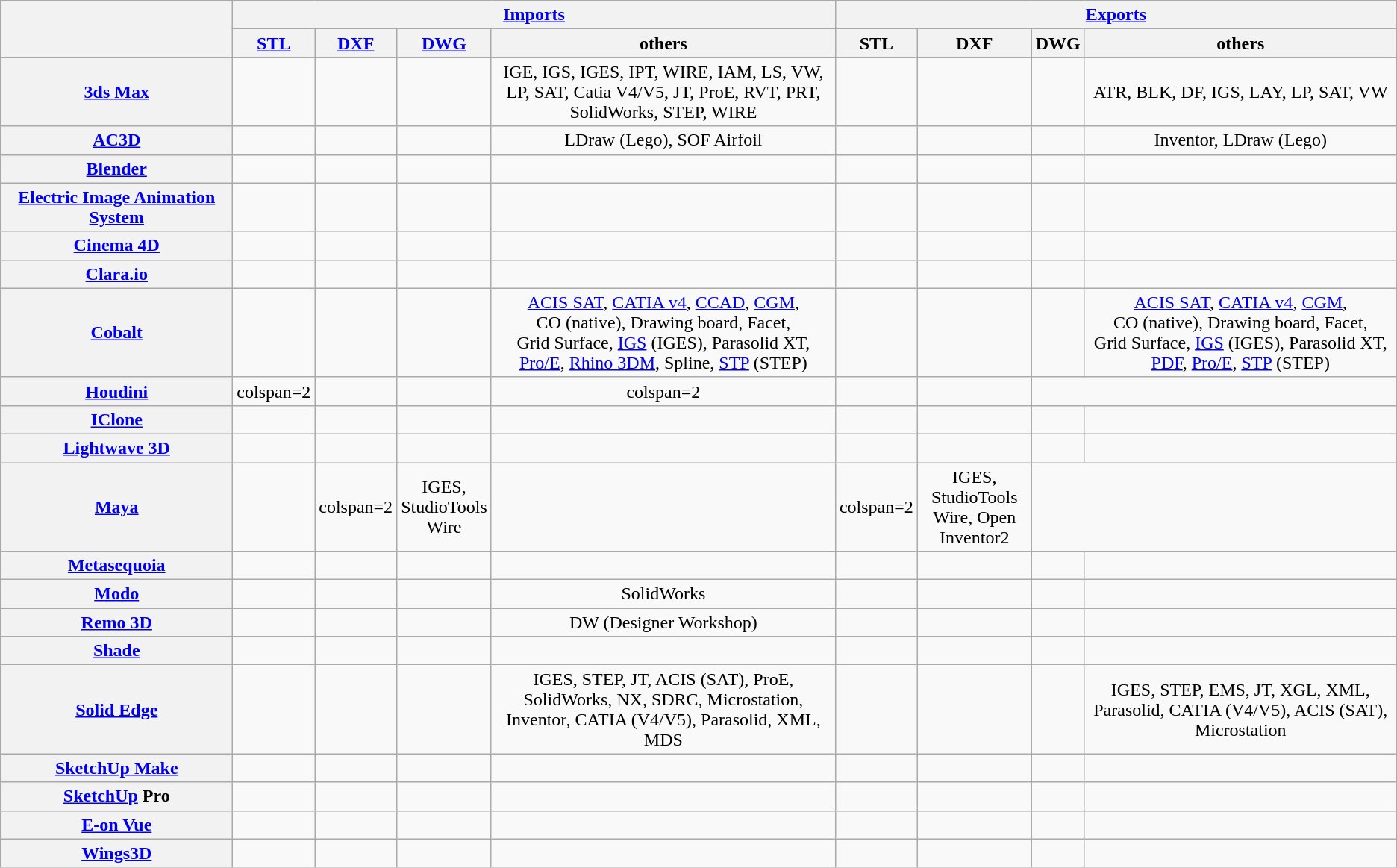<table class="sortable wikitable" style="text-align: center; ">
<tr>
<th rowspan="2" style="width:20%"></th>
<th colspan="4" style="width:40%"><a href='#'>Imports</a></th>
<th colspan="4" style="width:40%"><a href='#'>Exports</a></th>
</tr>
<tr>
<th><a href='#'>STL</a></th>
<th><a href='#'>DXF</a></th>
<th><a href='#'>DWG</a></th>
<th>others</th>
<th>STL</th>
<th>DXF</th>
<th>DWG</th>
<th>others</th>
</tr>
<tr>
<th><a href='#'>3ds Max</a></th>
<td></td>
<td></td>
<td></td>
<td>IGE, IGS, IGES, IPT, WIRE, IAM, LS, VW, LP, SAT, Catia V4/V5, JT, ProE, RVT, PRT, SolidWorks, STEP, WIRE</td>
<td></td>
<td></td>
<td></td>
<td>ATR, BLK, DF, IGS, LAY, LP, SAT, VW</td>
</tr>
<tr>
<th><a href='#'>AC3D</a></th>
<td></td>
<td></td>
<td></td>
<td>LDraw (Lego), SOF Airfoil</td>
<td></td>
<td></td>
<td></td>
<td>Inventor, LDraw (Lego)</td>
</tr>
<tr>
<th><a href='#'>Blender</a></th>
<td></td>
<td></td>
<td></td>
<td></td>
<td></td>
<td></td>
<td></td>
<td></td>
</tr>
<tr>
<th><a href='#'>Electric Image Animation System</a></th>
<td></td>
<td></td>
<td></td>
<td></td>
<td></td>
<td></td>
<td></td>
<td></td>
</tr>
<tr>
<th><a href='#'>Cinema 4D</a></th>
<td></td>
<td></td>
<td></td>
<td></td>
<td></td>
<td></td>
<td></td>
<td></td>
</tr>
<tr>
<th><a href='#'>Clara.io</a></th>
<td></td>
<td></td>
<td></td>
<td></td>
<td></td>
<td></td>
<td></td>
<td></td>
</tr>
<tr>
<th><a href='#'>Cobalt</a></th>
<td></td>
<td></td>
<td></td>
<td><a href='#'>ACIS SAT</a>, <a href='#'>CATIA v4</a>, <a href='#'>CCAD</a>, <a href='#'>CGM</a>, CO (native), Drawing board, Facet, Grid Surface, <a href='#'>IGS</a> (IGES), Parasolid XT, <a href='#'>Pro/E</a>, <a href='#'>Rhino 3DM</a>, Spline, <a href='#'>STP</a> (STEP)</td>
<td></td>
<td></td>
<td></td>
<td><a href='#'>ACIS SAT</a>, <a href='#'>CATIA v4</a>, <a href='#'>CGM</a>, CO (native), Drawing board, Facet, Grid Surface, <a href='#'>IGS</a> (IGES), Parasolid XT, <a href='#'>PDF</a>, <a href='#'>Pro/E</a>, <a href='#'>STP</a> (STEP)</td>
</tr>
<tr>
<th><a href='#'>Houdini</a></th>
<td>colspan=2 </td>
<td></td>
<td></td>
<td>colspan=2 </td>
<td></td>
<td></td>
</tr>
<tr>
<th><a href='#'>IClone</a></th>
<td></td>
<td></td>
<td></td>
<td></td>
<td></td>
<td></td>
<td></td>
<td></td>
</tr>
<tr>
<th><a href='#'>Lightwave 3D</a></th>
<td></td>
<td></td>
<td></td>
<td></td>
<td></td>
<td></td>
<td></td>
<td></td>
</tr>
<tr>
<th><a href='#'>Maya</a></th>
<td></td>
<td>colspan=2 </td>
<td>IGES, StudioTools Wire</td>
<td></td>
<td>colspan=2 </td>
<td>IGES, StudioTools Wire, Open Inventor2</td>
</tr>
<tr>
<th><a href='#'>Metasequoia</a></th>
<td></td>
<td></td>
<td></td>
<td></td>
<td></td>
<td></td>
<td></td>
<td></td>
</tr>
<tr>
<th><a href='#'>Modo</a></th>
<td></td>
<td></td>
<td></td>
<td>SolidWorks</td>
<td></td>
<td></td>
<td></td>
<td></td>
</tr>
<tr>
<th><a href='#'>Remo 3D</a></th>
<td></td>
<td></td>
<td></td>
<td>DW (Designer Workshop)</td>
<td></td>
<td></td>
<td></td>
<td></td>
</tr>
<tr>
<th><a href='#'>Shade</a></th>
<td></td>
<td></td>
<td></td>
<td></td>
<td></td>
<td></td>
<td></td>
<td></td>
</tr>
<tr>
<th><a href='#'>Solid Edge</a></th>
<td></td>
<td></td>
<td></td>
<td>IGES, STEP, JT, ACIS (SAT), ProE, SolidWorks, NX, SDRC, Microstation, Inventor, CATIA (V4/V5), Parasolid, XML, MDS</td>
<td></td>
<td></td>
<td></td>
<td>IGES, STEP, EMS, JT, XGL, XML, Parasolid, CATIA (V4/V5), ACIS (SAT), Microstation</td>
</tr>
<tr>
<th><a href='#'>SketchUp Make</a></th>
<td></td>
<td></td>
<td></td>
<td></td>
<td></td>
<td></td>
<td></td>
<td></td>
</tr>
<tr>
<th><a href='#'>SketchUp</a> Pro</th>
<td></td>
<td></td>
<td></td>
<td></td>
<td></td>
<td></td>
<td></td>
<td></td>
</tr>
<tr>
<th><a href='#'>E-on Vue</a></th>
<td></td>
<td></td>
<td></td>
<td></td>
<td></td>
<td></td>
<td></td>
<td></td>
</tr>
<tr>
<th><a href='#'>Wings3D</a></th>
<td></td>
<td></td>
<td></td>
<td></td>
<td></td>
<td></td>
<td></td>
<td></td>
</tr>
</table>
